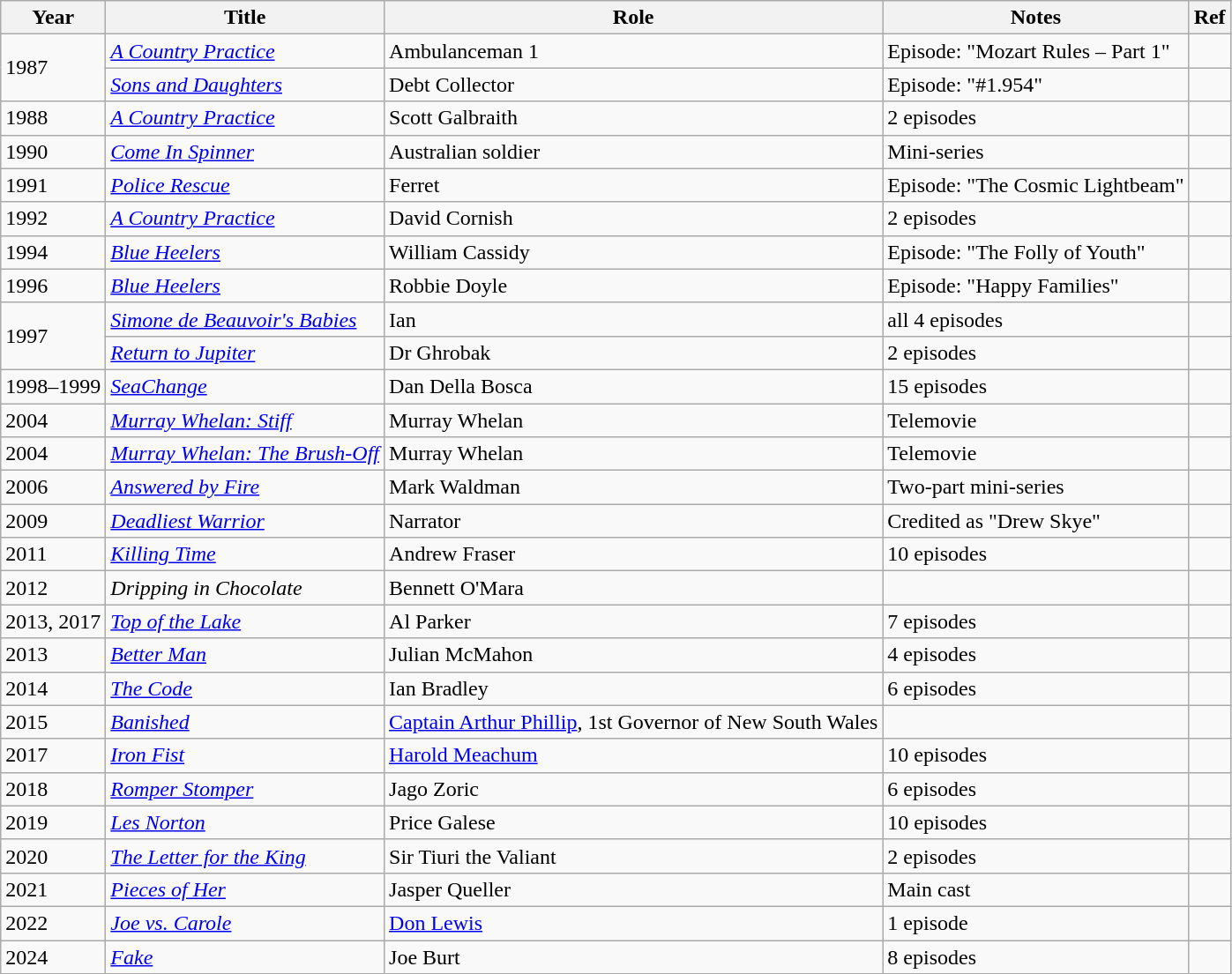<table class="wikitable sortable">
<tr>
<th>Year</th>
<th>Title</th>
<th>Role</th>
<th>Notes</th>
<th>Ref</th>
</tr>
<tr>
<td rowspan="2">1987</td>
<td><em><a href='#'>A Country Practice</a></em></td>
<td>Ambulanceman 1</td>
<td>Episode: "Mozart Rules – Part 1"</td>
<td></td>
</tr>
<tr>
<td><em><a href='#'>Sons and Daughters</a></em></td>
<td>Debt Collector</td>
<td>Episode: "#1.954"</td>
<td></td>
</tr>
<tr>
<td>1988</td>
<td><em><a href='#'>A Country Practice</a></em></td>
<td>Scott Galbraith</td>
<td>2 episodes</td>
<td></td>
</tr>
<tr>
<td>1990</td>
<td><em><a href='#'>Come In Spinner</a></em></td>
<td>Australian soldier</td>
<td>Mini-series</td>
<td></td>
</tr>
<tr>
<td>1991</td>
<td><em><a href='#'>Police Rescue</a></em></td>
<td>Ferret</td>
<td>Episode: "The Cosmic Lightbeam"</td>
<td></td>
</tr>
<tr>
<td>1992</td>
<td><em><a href='#'>A Country Practice</a></em></td>
<td>David Cornish</td>
<td>2 episodes</td>
<td></td>
</tr>
<tr>
<td>1994</td>
<td><em><a href='#'>Blue Heelers</a></em></td>
<td>William Cassidy</td>
<td>Episode: "The Folly of Youth"</td>
<td></td>
</tr>
<tr>
<td>1996</td>
<td><em><a href='#'>Blue Heelers</a></em></td>
<td>Robbie Doyle</td>
<td>Episode: "Happy Families"</td>
<td></td>
</tr>
<tr>
<td rowspan="2">1997</td>
<td><em><a href='#'>Simone de Beauvoir's Babies</a></em></td>
<td>Ian</td>
<td>all 4 episodes</td>
<td></td>
</tr>
<tr>
<td><em><a href='#'>Return to Jupiter</a></em></td>
<td>Dr Ghrobak</td>
<td>2 episodes</td>
<td></td>
</tr>
<tr>
<td>1998–1999</td>
<td><em><a href='#'>SeaChange</a></em></td>
<td>Dan Della Bosca</td>
<td>15 episodes</td>
<td></td>
</tr>
<tr>
<td>2004</td>
<td><em><a href='#'>Murray Whelan: Stiff</a></em></td>
<td>Murray Whelan</td>
<td>Telemovie</td>
<td></td>
</tr>
<tr>
<td>2004</td>
<td><em><a href='#'>Murray Whelan: The Brush-Off</a></em></td>
<td>Murray Whelan</td>
<td>Telemovie</td>
<td></td>
</tr>
<tr>
<td>2006</td>
<td><em><a href='#'>Answered by Fire</a></em></td>
<td>Mark Waldman</td>
<td>Two-part mini-series</td>
<td></td>
</tr>
<tr>
<td>2009</td>
<td><em><a href='#'>Deadliest Warrior</a></em></td>
<td>Narrator</td>
<td>Credited as "Drew Skye"</td>
<td></td>
</tr>
<tr>
<td>2011</td>
<td><em><a href='#'>Killing Time</a></em></td>
<td>Andrew Fraser</td>
<td>10 episodes</td>
<td></td>
</tr>
<tr>
<td>2012</td>
<td><em>Dripping in Chocolate</em></td>
<td>Bennett O'Mara</td>
<td></td>
<td></td>
</tr>
<tr>
<td>2013, 2017</td>
<td><em><a href='#'>Top of the Lake</a></em></td>
<td>Al Parker</td>
<td>7 episodes</td>
<td></td>
</tr>
<tr>
<td>2013</td>
<td><em><a href='#'>Better Man</a></em></td>
<td>Julian McMahon</td>
<td>4 episodes</td>
<td></td>
</tr>
<tr>
<td>2014</td>
<td><em><a href='#'>The Code</a></em></td>
<td>Ian Bradley</td>
<td>6 episodes</td>
<td></td>
</tr>
<tr>
<td>2015</td>
<td><em><a href='#'>Banished</a></em></td>
<td><a href='#'>Captain Arthur Phillip</a>, 1st Governor of New South Wales</td>
<td></td>
<td></td>
</tr>
<tr>
<td>2017</td>
<td><em><a href='#'>Iron Fist</a></em></td>
<td><a href='#'>Harold Meachum</a></td>
<td>10 episodes</td>
<td></td>
</tr>
<tr>
<td>2018</td>
<td><em><a href='#'>Romper Stomper</a></em></td>
<td>Jago Zoric</td>
<td>6 episodes</td>
<td></td>
</tr>
<tr>
<td>2019</td>
<td><em><a href='#'>Les Norton</a></em></td>
<td>Price Galese</td>
<td>10 episodes</td>
<td></td>
</tr>
<tr>
<td>2020</td>
<td><em><a href='#'>The Letter for the King</a></em></td>
<td>Sir Tiuri the Valiant</td>
<td>2 episodes</td>
<td></td>
</tr>
<tr>
<td>2021</td>
<td><em><a href='#'>Pieces of Her</a></em></td>
<td>Jasper Queller</td>
<td>Main cast</td>
<td></td>
</tr>
<tr>
<td>2022</td>
<td><em><a href='#'>Joe vs. Carole</a></em></td>
<td><a href='#'>Don Lewis</a></td>
<td>1 episode</td>
<td></td>
</tr>
<tr>
<td>2024</td>
<td><em><a href='#'>Fake</a></em></td>
<td>Joe Burt</td>
<td>8 episodes</td>
<td></td>
</tr>
</table>
